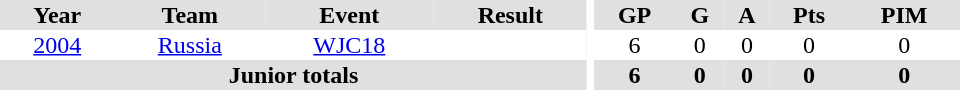<table border="0" cellpadding="1" cellspacing="0" ID="Table3" style="text-align:center; width:40em">
<tr ALIGN="center" bgcolor="#e0e0e0">
<th>Year</th>
<th>Team</th>
<th>Event</th>
<th>Result</th>
<th rowspan="99" bgcolor="#ffffff"></th>
<th>GP</th>
<th>G</th>
<th>A</th>
<th>Pts</th>
<th>PIM</th>
</tr>
<tr ALIGN="center">
<td><a href='#'>2004</a></td>
<td><a href='#'>Russia</a></td>
<td><a href='#'>WJC18</a></td>
<td></td>
<td>6</td>
<td>0</td>
<td>0</td>
<td>0</td>
<td>0</td>
</tr>
<tr bgcolor="#e0e0e0">
<th colspan="4">Junior totals</th>
<th>6</th>
<th>0</th>
<th>0</th>
<th>0</th>
<th>0</th>
</tr>
</table>
